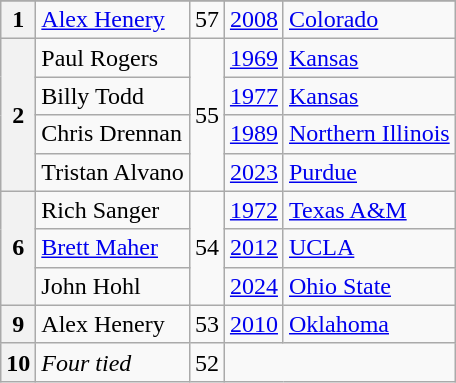<table class=wikitable>
<tr>
</tr>
<tr>
<th>1</th>
<td><a href='#'>Alex Henery</a></td>
<td>57</td>
<td><a href='#'>2008</a></td>
<td><a href='#'>Colorado</a></td>
</tr>
<tr>
<th rowspan=4>2</th>
<td>Paul Rogers</td>
<td rowspan=4>55</td>
<td><a href='#'>1969</a></td>
<td><a href='#'>Kansas</a></td>
</tr>
<tr>
<td>Billy Todd</td>
<td><a href='#'>1977</a></td>
<td><a href='#'>Kansas</a></td>
</tr>
<tr>
<td>Chris Drennan</td>
<td><a href='#'>1989</a></td>
<td><a href='#'>Northern Illinois</a></td>
</tr>
<tr>
<td>Tristan Alvano</td>
<td><a href='#'>2023</a></td>
<td><a href='#'>Purdue</a></td>
</tr>
<tr>
<th rowspan=3>6</th>
<td>Rich Sanger</td>
<td rowspan=3>54</td>
<td><a href='#'>1972</a></td>
<td><a href='#'>Texas A&M</a></td>
</tr>
<tr>
<td><a href='#'>Brett Maher</a></td>
<td><a href='#'>2012</a></td>
<td><a href='#'>UCLA</a></td>
</tr>
<tr>
<td>John Hohl</td>
<td><a href='#'>2024</a></td>
<td><a href='#'>Ohio State</a></td>
</tr>
<tr>
<th>9</th>
<td>Alex Henery</td>
<td>53</td>
<td><a href='#'>2010</a></td>
<td><a href='#'>Oklahoma</a></td>
</tr>
<tr>
<th>10</th>
<td><em>Four tied</em></td>
<td>52</td>
<td colspan=2></td>
</tr>
</table>
